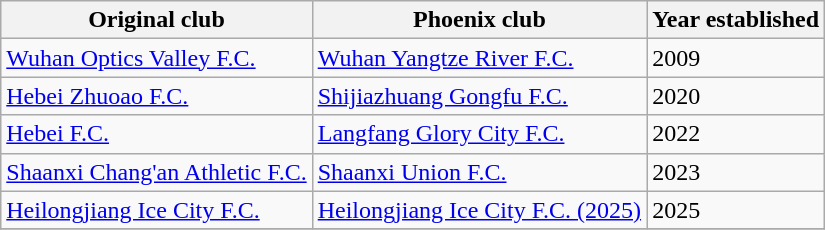<table class="wikitable">
<tr>
<th>Original club</th>
<th>Phoenix club</th>
<th>Year established</th>
</tr>
<tr>
<td><a href='#'>Wuhan Optics Valley F.C.</a></td>
<td><a href='#'>Wuhan Yangtze River F.C.</a></td>
<td>2009</td>
</tr>
<tr>
<td><a href='#'>Hebei Zhuoao F.C.</a></td>
<td><a href='#'>Shijiazhuang Gongfu F.C.</a></td>
<td>2020</td>
</tr>
<tr>
<td><a href='#'>Hebei F.C.</a></td>
<td><a href='#'>Langfang Glory City F.C.</a></td>
<td>2022</td>
</tr>
<tr>
<td><a href='#'>Shaanxi Chang'an Athletic F.C.</a></td>
<td><a href='#'>Shaanxi Union F.C.</a></td>
<td>2023</td>
</tr>
<tr>
<td><a href='#'>Heilongjiang Ice City F.C.</a></td>
<td><a href='#'>Heilongjiang Ice City F.C. (2025)</a></td>
<td>2025</td>
</tr>
<tr>
</tr>
</table>
